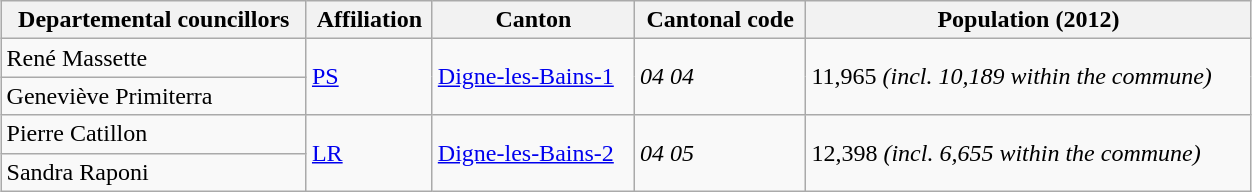<table class="wikitable" style="width: 66%; margin:1em auto;">
<tr>
<th>Departemental councillors</th>
<th>Affiliation</th>
<th>Canton</th>
<th>Cantonal code</th>
<th>Population (2012)</th>
</tr>
<tr>
<td>René Massette</td>
<td rowspan=2><a href='#'>PS</a></td>
<td rowspan=2><a href='#'>Digne-les-Bains-1</a></td>
<td rowspan=2><em>04 04</em></td>
<td rowspan=2>11,965 <em>(incl. 10,189 within the commune)</em></td>
</tr>
<tr>
<td>Geneviève Primiterra</td>
</tr>
<tr>
<td>Pierre Catillon</td>
<td rowspan=2><a href='#'>LR</a></td>
<td rowspan=2><a href='#'>Digne-les-Bains-2</a></td>
<td rowspan=2><em>04 05</em></td>
<td rowspan=2>12,398 <em>(incl. 6,655 within the commune)</em></td>
</tr>
<tr>
<td>Sandra Raponi</td>
</tr>
</table>
